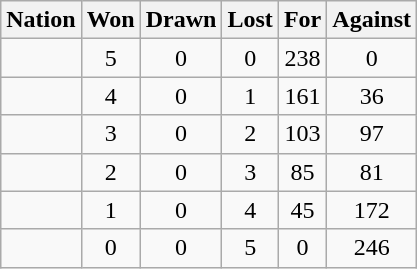<table class="wikitable" style="text-align: center;">
<tr>
<th>Nation</th>
<th>Won</th>
<th>Drawn</th>
<th>Lost</th>
<th>For</th>
<th>Against</th>
</tr>
<tr>
<td align="left"></td>
<td>5</td>
<td>0</td>
<td>0</td>
<td>238</td>
<td>0</td>
</tr>
<tr>
<td align="left"></td>
<td>4</td>
<td>0</td>
<td>1</td>
<td>161</td>
<td>36</td>
</tr>
<tr>
<td align="left"></td>
<td>3</td>
<td>0</td>
<td>2</td>
<td>103</td>
<td>97</td>
</tr>
<tr>
<td align="left"></td>
<td>2</td>
<td>0</td>
<td>3</td>
<td>85</td>
<td>81</td>
</tr>
<tr>
<td align="left"></td>
<td>1</td>
<td>0</td>
<td>4</td>
<td>45</td>
<td>172</td>
</tr>
<tr>
<td align="left"></td>
<td>0</td>
<td>0</td>
<td>5</td>
<td>0</td>
<td>246</td>
</tr>
</table>
